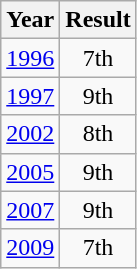<table class="wikitable" style="text-align:center">
<tr>
<th>Year</th>
<th>Result</th>
</tr>
<tr>
<td><a href='#'>1996</a></td>
<td>7th</td>
</tr>
<tr>
<td><a href='#'>1997</a></td>
<td>9th</td>
</tr>
<tr>
<td><a href='#'>2002</a></td>
<td>8th</td>
</tr>
<tr>
<td><a href='#'>2005</a></td>
<td>9th</td>
</tr>
<tr>
<td><a href='#'>2007</a></td>
<td>9th</td>
</tr>
<tr>
<td><a href='#'>2009</a></td>
<td>7th</td>
</tr>
</table>
